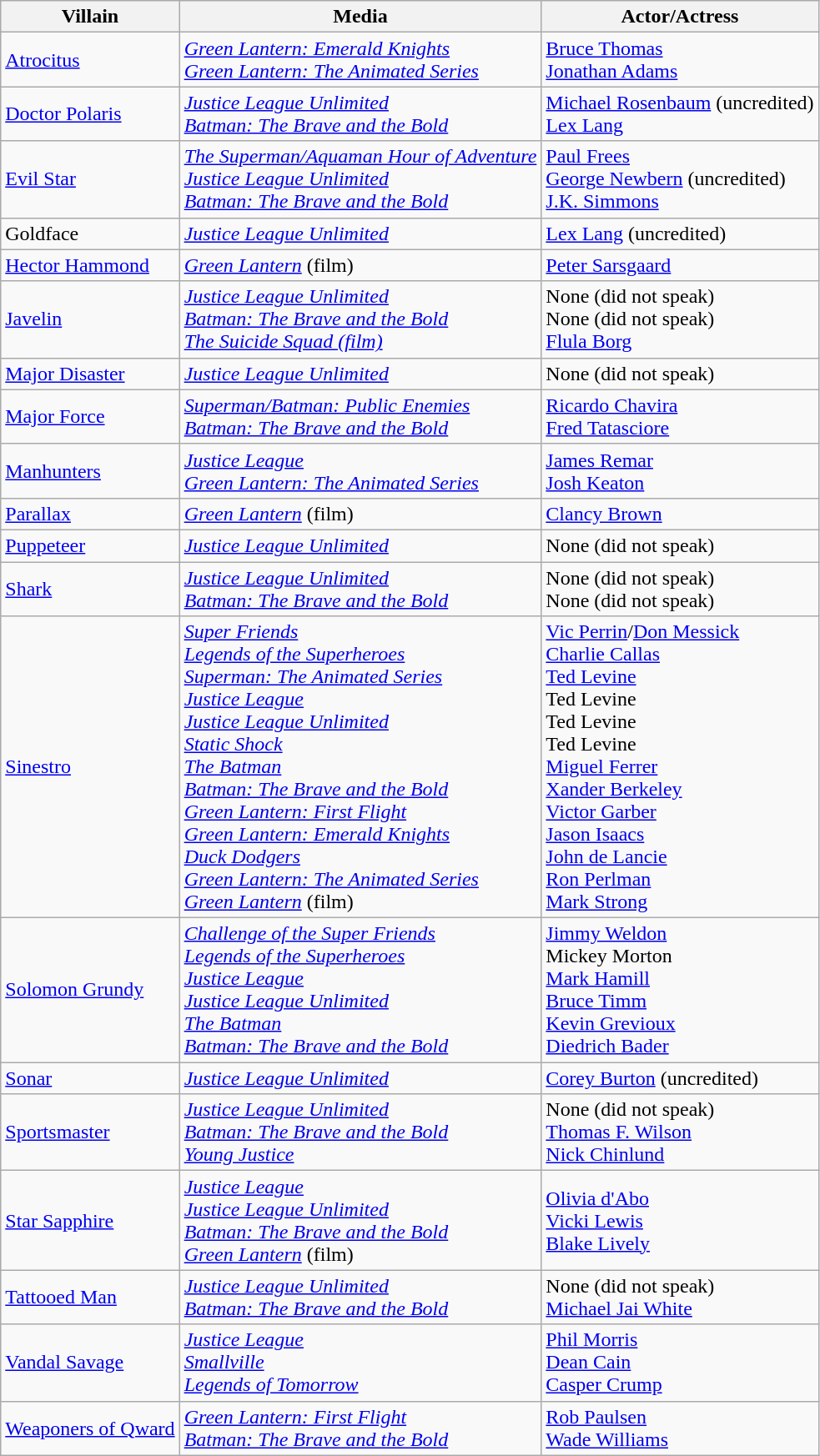<table class="wikitable">
<tr>
<th>Villain</th>
<th>Media</th>
<th>Actor/Actress</th>
</tr>
<tr>
<td><a href='#'>Atrocitus</a></td>
<td><em><a href='#'>Green Lantern: Emerald Knights</a></em><br><em><a href='#'>Green Lantern: The Animated Series</a></em></td>
<td><a href='#'>Bruce Thomas</a><br><a href='#'>Jonathan Adams</a></td>
</tr>
<tr>
<td><a href='#'>Doctor Polaris</a></td>
<td><em><a href='#'>Justice League Unlimited</a></em><br><em><a href='#'>Batman: The Brave and the Bold</a></em></td>
<td><a href='#'>Michael Rosenbaum</a> (uncredited) <br><a href='#'>Lex Lang</a></td>
</tr>
<tr>
<td><a href='#'>Evil Star</a></td>
<td><em><a href='#'>The Superman/Aquaman Hour of Adventure</a></em><br><em><a href='#'>Justice League Unlimited</a></em><br><em><a href='#'>Batman: The Brave and the Bold</a></em></td>
<td><a href='#'>Paul Frees</a><br><a href='#'>George Newbern</a> (uncredited)<br><a href='#'>J.K. Simmons</a></td>
</tr>
<tr>
<td>Goldface</td>
<td><em><a href='#'>Justice League Unlimited</a></em></td>
<td><a href='#'>Lex Lang</a> (uncredited)</td>
</tr>
<tr>
<td><a href='#'>Hector Hammond</a></td>
<td><em><a href='#'>Green Lantern</a></em> (film)</td>
<td><a href='#'>Peter Sarsgaard</a></td>
</tr>
<tr>
<td><a href='#'>Javelin</a></td>
<td><em><a href='#'>Justice League Unlimited</a></em><br><em><a href='#'>Batman: The Brave and the Bold</a></em> <br><em><a href='#'>The Suicide Squad (film)</a></em></td>
<td>None (did not speak)<br>None (did not speak)<br><a href='#'>Flula Borg</a></td>
</tr>
<tr>
<td><a href='#'>Major Disaster</a></td>
<td><em><a href='#'>Justice League Unlimited</a></em></td>
<td>None (did not speak)</td>
</tr>
<tr>
<td><a href='#'>Major Force</a></td>
<td><em><a href='#'>Superman/Batman: Public Enemies</a></em><br><em><a href='#'>Batman: The Brave and the Bold</a></em></td>
<td><a href='#'>Ricardo Chavira</a><br><a href='#'>Fred Tatasciore</a></td>
</tr>
<tr>
<td><a href='#'>Manhunters</a></td>
<td><em><a href='#'>Justice League</a></em><br><em><a href='#'>Green Lantern: The Animated Series</a></em></td>
<td><a href='#'>James Remar</a><br><a href='#'>Josh Keaton</a></td>
</tr>
<tr>
<td><a href='#'>Parallax</a></td>
<td><em><a href='#'>Green Lantern</a></em> (film)</td>
<td><a href='#'>Clancy Brown</a></td>
</tr>
<tr>
<td><a href='#'>Puppeteer</a></td>
<td><em><a href='#'>Justice League Unlimited</a></em></td>
<td>None (did not speak)</td>
</tr>
<tr>
<td><a href='#'>Shark</a></td>
<td><em><a href='#'>Justice League Unlimited</a></em><br><em><a href='#'>Batman: The Brave and the Bold</a></em></td>
<td>None (did not speak)<br>None (did not speak)</td>
</tr>
<tr>
<td><a href='#'>Sinestro</a></td>
<td><em><a href='#'>Super Friends</a></em><br><em><a href='#'>Legends of the Superheroes</a></em><br><em><a href='#'>Superman: The Animated Series</a></em><br><em><a href='#'>Justice League</a></em><br><em><a href='#'>Justice League Unlimited</a></em><br><em><a href='#'>Static Shock</a></em><br><em><a href='#'>The Batman</a></em><br><em><a href='#'>Batman: The Brave and the Bold</a></em><br><em><a href='#'>Green Lantern: First Flight</a></em><br><em><a href='#'>Green Lantern: Emerald Knights</a></em><br><em><a href='#'>Duck Dodgers</a></em><br><em><a href='#'>Green Lantern: The Animated Series</a></em><br><em><a href='#'>Green Lantern</a></em> (film)</td>
<td><a href='#'>Vic Perrin</a>/<a href='#'>Don Messick</a><br><a href='#'>Charlie Callas</a><br><a href='#'>Ted Levine</a><br>Ted Levine<br>Ted Levine<br>Ted Levine<br><a href='#'>Miguel Ferrer</a><br><a href='#'>Xander Berkeley</a><br><a href='#'>Victor Garber</a><br><a href='#'>Jason Isaacs</a><br><a href='#'>John de Lancie</a><br><a href='#'>Ron Perlman</a><br><a href='#'>Mark Strong</a></td>
</tr>
<tr>
<td><a href='#'>Solomon Grundy</a></td>
<td><em><a href='#'>Challenge of the Super Friends</a></em><br><em><a href='#'>Legends of the Superheroes</a></em><br><em><a href='#'>Justice League</a></em><br><em><a href='#'>Justice League Unlimited</a></em><br><em><a href='#'>The Batman</a></em><br><em><a href='#'>Batman: The Brave and the Bold</a></em></td>
<td><a href='#'>Jimmy Weldon</a><br>Mickey Morton<br><a href='#'>Mark Hamill</a><br><a href='#'>Bruce Timm</a><br><a href='#'>Kevin Grevioux</a><br><a href='#'>Diedrich Bader</a></td>
</tr>
<tr>
<td><a href='#'>Sonar</a></td>
<td><em><a href='#'>Justice League Unlimited</a></em></td>
<td><a href='#'>Corey Burton</a> (uncredited)</td>
</tr>
<tr>
<td><a href='#'>Sportsmaster</a></td>
<td><em><a href='#'>Justice League Unlimited</a></em><br><em><a href='#'>Batman: The Brave and the Bold</a></em><br><em><a href='#'>Young Justice</a></em></td>
<td>None (did not speak)<br><a href='#'>Thomas F. Wilson</a><br><a href='#'>Nick Chinlund</a></td>
</tr>
<tr>
<td><a href='#'>Star Sapphire</a></td>
<td><em><a href='#'>Justice League</a></em><br><em><a href='#'>Justice League Unlimited</a></em><br><em><a href='#'>Batman: The Brave and the Bold</a></em><br><em><a href='#'>Green Lantern</a></em> (film)</td>
<td><a href='#'>Olivia d'Abo</a><br><a href='#'>Vicki Lewis</a><br><a href='#'>Blake Lively</a></td>
</tr>
<tr>
<td><a href='#'>Tattooed Man</a></td>
<td><em><a href='#'>Justice League Unlimited</a></em><br><em><a href='#'>Batman: The Brave and the Bold</a></em></td>
<td>None (did not speak)<br><a href='#'>Michael Jai White</a></td>
</tr>
<tr>
<td><a href='#'>Vandal Savage</a></td>
<td><em><a href='#'>Justice League</a></em><br><em><a href='#'>Smallville</a></em><br><em><a href='#'>Legends of Tomorrow</a></em></td>
<td><a href='#'>Phil Morris</a><br><a href='#'>Dean Cain</a><br><a href='#'>Casper Crump</a></td>
</tr>
<tr>
<td><a href='#'>Weaponers of Qward</a></td>
<td><em><a href='#'>Green Lantern: First Flight</a></em><br><em><a href='#'>Batman: The Brave and the Bold</a></em></td>
<td><a href='#'>Rob Paulsen</a><br><a href='#'>Wade Williams</a></td>
</tr>
</table>
